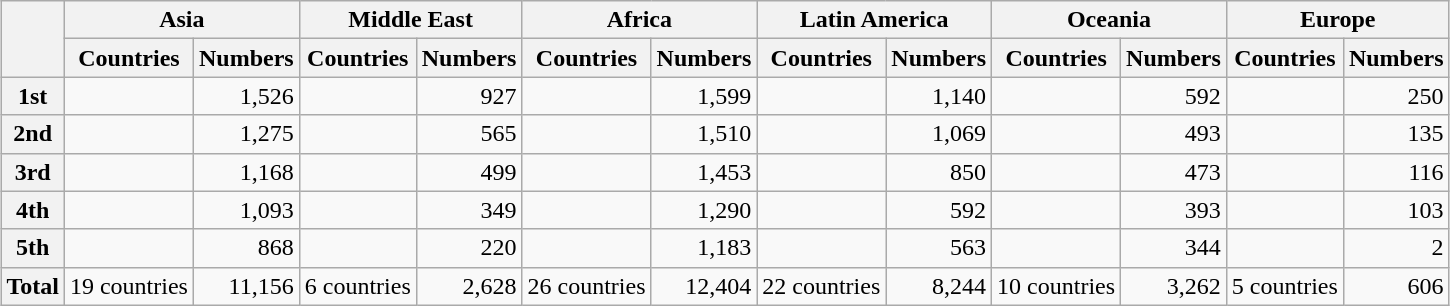<table class="wikitable" style="margin:0 auto">
<tr>
<th rowspan="2"></th>
<th colspan="2">Asia</th>
<th colspan="2">Middle East</th>
<th colspan="2">Africa</th>
<th colspan="2">Latin America</th>
<th colspan="2">Oceania</th>
<th colspan="2">Europe</th>
</tr>
<tr>
<th>Countries</th>
<th>Numbers</th>
<th>Countries</th>
<th>Numbers</th>
<th>Countries</th>
<th>Numbers</th>
<th>Countries</th>
<th>Numbers</th>
<th>Countries</th>
<th>Numbers</th>
<th>Countries</th>
<th>Numbers</th>
</tr>
<tr>
<th>1st</th>
<td></td>
<td style="text-align:right">1,526</td>
<td></td>
<td style="text-align:right">927</td>
<td></td>
<td style="text-align:right">1,599</td>
<td></td>
<td style="text-align:right">1,140</td>
<td></td>
<td style="text-align:right">592</td>
<td></td>
<td style="text-align:right">250</td>
</tr>
<tr>
<th>2nd</th>
<td></td>
<td style="text-align:right">1,275</td>
<td></td>
<td style="text-align:right">565</td>
<td></td>
<td style="text-align:right">1,510</td>
<td></td>
<td style="text-align:right">1,069</td>
<td></td>
<td style="text-align:right">493</td>
<td></td>
<td style="text-align:right">135</td>
</tr>
<tr>
<th>3rd</th>
<td></td>
<td style="text-align:right">1,168</td>
<td></td>
<td style="text-align:right">499</td>
<td></td>
<td style="text-align:right">1,453</td>
<td></td>
<td style="text-align:right">850</td>
<td></td>
<td style="text-align:right">473</td>
<td></td>
<td style="text-align:right">116</td>
</tr>
<tr>
<th>4th</th>
<td></td>
<td style="text-align:right">1,093</td>
<td></td>
<td style="text-align:right">349</td>
<td></td>
<td style="text-align:right">1,290</td>
<td></td>
<td style="text-align:right">592</td>
<td></td>
<td style="text-align:right">393</td>
<td></td>
<td style="text-align:right">103</td>
</tr>
<tr>
<th>5th</th>
<td></td>
<td style="text-align:right">868</td>
<td></td>
<td style="text-align:right">220</td>
<td></td>
<td style="text-align:right">1,183</td>
<td></td>
<td style="text-align:right">563</td>
<td></td>
<td style="text-align:right">344</td>
<td></td>
<td style="text-align:right">2</td>
</tr>
<tr style="text-align:right">
<th>Total</th>
<td style="text-align:left">19 countries</td>
<td>11,156</td>
<td style="text-align:left">6 countries</td>
<td>2,628</td>
<td style="text-align:left">26 countries</td>
<td>12,404</td>
<td style="text-align:left">22 countries</td>
<td>8,244</td>
<td style="text-align:left">10 countries</td>
<td>3,262</td>
<td style="text-align:left">5 countries</td>
<td>606</td>
</tr>
</table>
